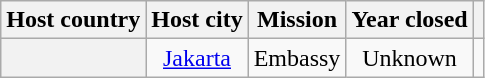<table class="wikitable plainrowheaders" style="text-align:center;">
<tr>
<th scope="col">Host country</th>
<th scope="col">Host city</th>
<th scope="col">Mission</th>
<th scope="col">Year closed</th>
<th scope="col"></th>
</tr>
<tr>
<th scope="row"></th>
<td><a href='#'>Jakarta</a></td>
<td>Embassy</td>
<td>Unknown</td>
<td></td>
</tr>
</table>
